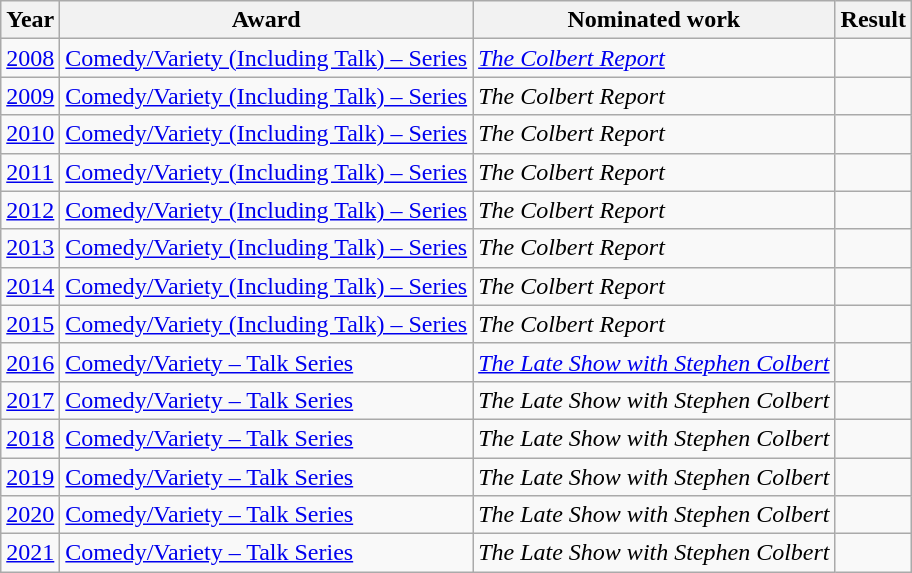<table class="wikitable sortable">
<tr>
<th>Year</th>
<th>Award</th>
<th>Nominated work</th>
<th>Result</th>
</tr>
<tr>
<td><a href='#'>2008</a></td>
<td><a href='#'>Comedy/Variety (Including Talk) – Series</a></td>
<td><em><a href='#'>The Colbert Report</a></em></td>
<td></td>
</tr>
<tr>
<td><a href='#'>2009</a></td>
<td><a href='#'>Comedy/Variety (Including Talk) – Series</a></td>
<td><em>The Colbert Report</em></td>
<td></td>
</tr>
<tr>
<td><a href='#'>2010</a></td>
<td><a href='#'>Comedy/Variety (Including Talk) – Series</a></td>
<td><em>The Colbert Report</em></td>
<td></td>
</tr>
<tr>
<td><a href='#'>2011</a></td>
<td><a href='#'>Comedy/Variety (Including Talk) – Series</a></td>
<td><em>The Colbert Report</em></td>
<td></td>
</tr>
<tr>
<td><a href='#'>2012</a></td>
<td><a href='#'>Comedy/Variety (Including Talk) – Series</a></td>
<td><em>The Colbert Report</em></td>
<td></td>
</tr>
<tr>
<td><a href='#'>2013</a></td>
<td><a href='#'>Comedy/Variety (Including Talk) – Series</a></td>
<td><em>The Colbert Report</em></td>
<td></td>
</tr>
<tr>
<td><a href='#'>2014</a></td>
<td><a href='#'>Comedy/Variety (Including Talk) – Series</a></td>
<td><em>The Colbert Report</em></td>
<td></td>
</tr>
<tr>
<td><a href='#'>2015</a></td>
<td><a href='#'>Comedy/Variety (Including Talk) – Series</a></td>
<td><em>The Colbert Report</em></td>
<td></td>
</tr>
<tr>
<td><a href='#'>2016</a></td>
<td><a href='#'>Comedy/Variety – Talk Series</a></td>
<td><em><a href='#'>The Late Show with Stephen Colbert</a></em></td>
<td></td>
</tr>
<tr>
<td><a href='#'>2017</a></td>
<td><a href='#'>Comedy/Variety – Talk Series</a></td>
<td><em>The Late Show with Stephen Colbert</em></td>
<td></td>
</tr>
<tr>
<td><a href='#'>2018</a></td>
<td><a href='#'>Comedy/Variety – Talk Series</a></td>
<td><em>The Late Show with Stephen Colbert</em></td>
<td></td>
</tr>
<tr>
<td><a href='#'>2019</a></td>
<td><a href='#'>Comedy/Variety – Talk Series</a></td>
<td><em>The Late Show with Stephen Colbert</em></td>
<td></td>
</tr>
<tr>
<td><a href='#'>2020</a></td>
<td><a href='#'>Comedy/Variety – Talk Series</a></td>
<td><em>The Late Show with Stephen Colbert</em></td>
<td></td>
</tr>
<tr>
<td><a href='#'>2021</a></td>
<td><a href='#'>Comedy/Variety – Talk Series</a></td>
<td><em>The Late Show with Stephen Colbert</em></td>
<td></td>
</tr>
</table>
